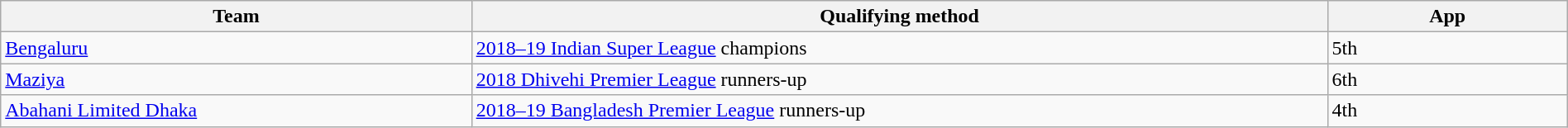<table class="wikitable" style="table-layout:fixed;width:100%;">
<tr>
<th width=30%>Team</th>
<th width=55%>Qualifying method</th>
<th width=15%>App </th>
</tr>
<tr>
<td> <a href='#'>Bengaluru</a></td>
<td><a href='#'>2018–19 Indian Super League</a> champions</td>
<td>5th </td>
</tr>
<tr>
<td> <a href='#'>Maziya</a></td>
<td><a href='#'>2018 Dhivehi Premier League</a> runners-up</td>
<td>6th </td>
</tr>
<tr>
<td> <a href='#'>Abahani Limited Dhaka</a></td>
<td><a href='#'>2018–19 Bangladesh Premier League</a> runners-up</td>
<td>4th </td>
</tr>
</table>
